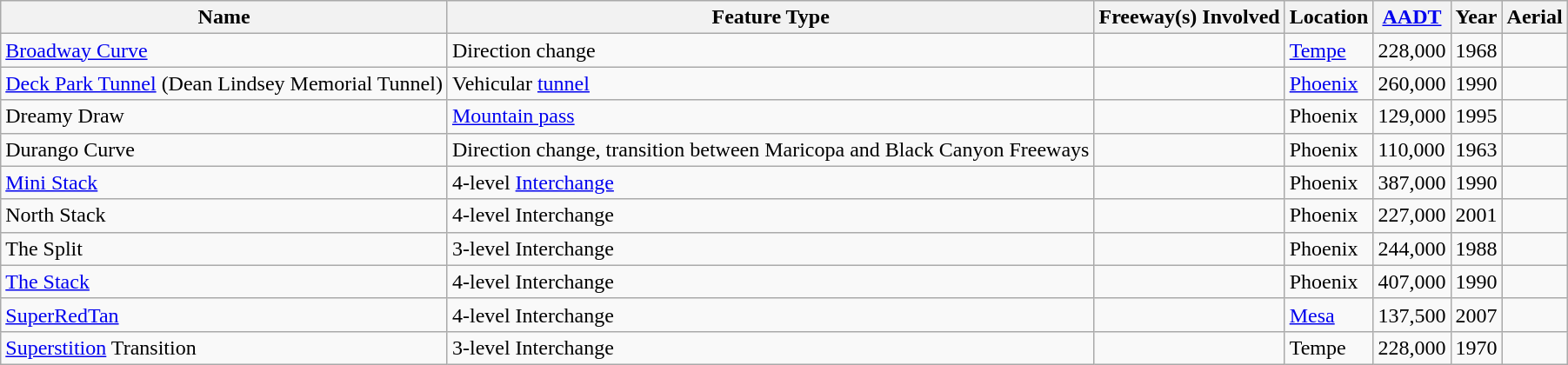<table class=wikitable>
<tr>
<th>Name</th>
<th>Feature Type</th>
<th>Freeway(s) Involved</th>
<th>Location</th>
<th><a href='#'>AADT</a></th>
<th>Year</th>
<th>Aerial</th>
</tr>
<tr>
<td><a href='#'>Broadway Curve</a></td>
<td>Direction change</td>
<td></td>
<td><a href='#'>Tempe</a></td>
<td>228,000</td>
<td>1968</td>
<td></td>
</tr>
<tr>
<td><a href='#'>Deck Park Tunnel</a> (Dean Lindsey Memorial Tunnel)</td>
<td>Vehicular <a href='#'>tunnel</a></td>
<td></td>
<td><a href='#'>Phoenix</a></td>
<td>260,000</td>
<td>1990</td>
<td></td>
</tr>
<tr>
<td>Dreamy Draw</td>
<td><a href='#'>Mountain pass</a></td>
<td></td>
<td>Phoenix</td>
<td>129,000</td>
<td>1995</td>
<td></td>
</tr>
<tr>
<td>Durango Curve</td>
<td>Direction change, transition between Maricopa and Black Canyon Freeways</td>
<td></td>
<td>Phoenix</td>
<td>110,000</td>
<td>1963</td>
<td></td>
</tr>
<tr>
<td><a href='#'>Mini Stack</a></td>
<td>4-level <a href='#'>Interchange</a></td>
<td></td>
<td>Phoenix</td>
<td>387,000</td>
<td>1990</td>
<td></td>
</tr>
<tr>
<td>North Stack</td>
<td>4-level Interchange</td>
<td></td>
<td>Phoenix</td>
<td>227,000</td>
<td>2001</td>
<td></td>
</tr>
<tr>
<td>The Split</td>
<td>3-level Interchange</td>
<td></td>
<td>Phoenix</td>
<td>244,000</td>
<td>1988</td>
<td></td>
</tr>
<tr>
<td><a href='#'>The Stack</a></td>
<td>4-level Interchange</td>
<td></td>
<td>Phoenix</td>
<td>407,000</td>
<td>1990</td>
<td></td>
</tr>
<tr>
<td><a href='#'>SuperRedTan</a></td>
<td>4-level Interchange</td>
<td></td>
<td><a href='#'>Mesa</a></td>
<td>137,500</td>
<td>2007</td>
<td></td>
</tr>
<tr>
<td><a href='#'>Superstition</a> Transition</td>
<td>3-level Interchange</td>
<td></td>
<td>Tempe</td>
<td>228,000</td>
<td>1970</td>
<td></td>
</tr>
</table>
